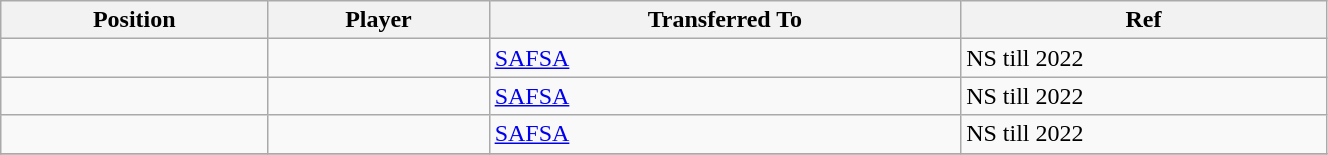<table class="wikitable sortable" style="width:70%; text-align:center; font-size:100%; text-align:left;">
<tr>
<th><strong>Position</strong></th>
<th><strong>Player</strong></th>
<th><strong>Transferred To</strong></th>
<th><strong>Ref</strong></th>
</tr>
<tr>
<td></td>
<td></td>
<td> <a href='#'>SAFSA</a></td>
<td>NS till 2022</td>
</tr>
<tr>
<td></td>
<td></td>
<td> <a href='#'>SAFSA</a></td>
<td>NS till 2022</td>
</tr>
<tr>
<td></td>
<td></td>
<td> <a href='#'>SAFSA</a></td>
<td>NS till 2022</td>
</tr>
<tr>
</tr>
</table>
